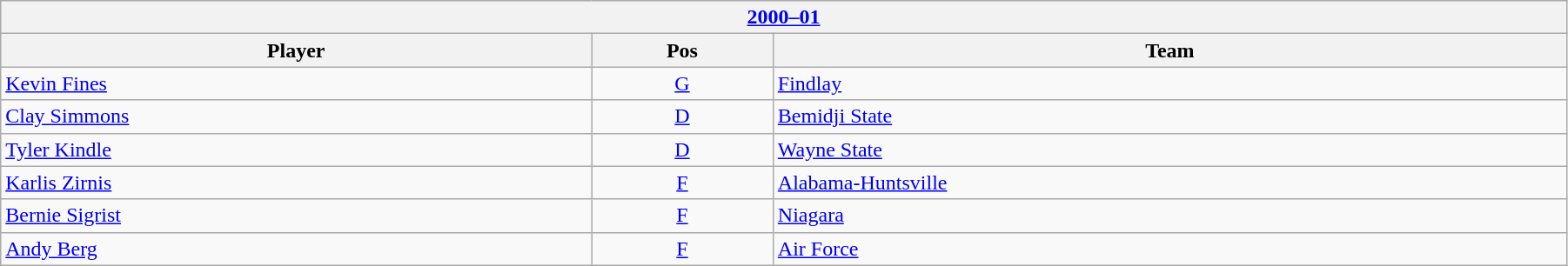<table class="wikitable" width=95%>
<tr>
<th colspan=3><a href='#'>2000–01</a></th>
</tr>
<tr>
<th>Player</th>
<th>Pos</th>
<th>Team</th>
</tr>
<tr>
<td><a href='#'>Kevin Fines</a></td>
<td style="text-align:center;"><a href='#'>G</a></td>
<td><a href='#'>Findlay</a></td>
</tr>
<tr>
<td><a href='#'>Clay Simmons</a></td>
<td style="text-align:center;"><a href='#'>D</a></td>
<td><a href='#'>Bemidji State</a></td>
</tr>
<tr>
<td><a href='#'>Tyler Kindle</a></td>
<td style="text-align:center;"><a href='#'>D</a></td>
<td><a href='#'>Wayne State</a></td>
</tr>
<tr>
<td><a href='#'>Karlis Zirnis</a></td>
<td style="text-align:center;"><a href='#'>F</a></td>
<td><a href='#'>Alabama-Huntsville</a></td>
</tr>
<tr>
<td><a href='#'>Bernie Sigrist</a></td>
<td style="text-align:center;"><a href='#'>F</a></td>
<td><a href='#'>Niagara</a></td>
</tr>
<tr>
<td><a href='#'>Andy Berg</a></td>
<td style="text-align:center;"><a href='#'>F</a></td>
<td><a href='#'>Air Force</a></td>
</tr>
</table>
